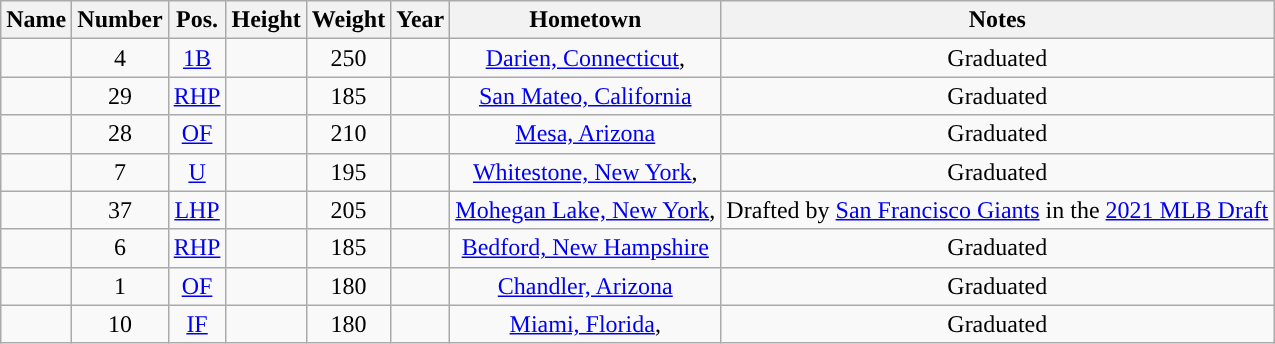<table class="wikitable sortable sortable" style="text-align: center">
<tr align=center>
<th>Name</th>
<th>Number</th>
<th>Pos.</th>
<th>Height</th>
<th>Weight</th>
<th>Year</th>
<th>Hometown</th>
<th>Notes</th>
</tr>
<tr>
<td></td>
<td>4</td>
<td><a href='#'>1B</a></td>
<td></td>
<td>250</td>
<td></td>
<td><a href='#'>Darien, Connecticut</a>,</td>
<td>Graduated</td>
</tr>
<tr>
<td></td>
<td>29</td>
<td><a href='#'>RHP</a></td>
<td></td>
<td>185</td>
<td></td>
<td><a href='#'>San Mateo, California</a></td>
<td>Graduated</td>
</tr>
<tr>
<td></td>
<td>28</td>
<td><a href='#'>OF</a></td>
<td></td>
<td>210</td>
<td></td>
<td><a href='#'>Mesa, Arizona</a></td>
<td>Graduated</td>
</tr>
<tr>
<td></td>
<td>7</td>
<td><a href='#'>U</a></td>
<td></td>
<td>195</td>
<td></td>
<td><a href='#'>Whitestone, New York</a>,</td>
<td>Graduated</td>
</tr>
<tr>
<td></td>
<td>37</td>
<td><a href='#'>LHP</a></td>
<td></td>
<td>205</td>
<td></td>
<td><a href='#'>Mohegan Lake, New York</a>,</td>
<td>Drafted by <a href='#'>San Francisco Giants</a> in the <a href='#'>2021 MLB Draft</a></td>
</tr>
<tr>
<td></td>
<td>6</td>
<td><a href='#'>RHP</a></td>
<td></td>
<td>185</td>
<td></td>
<td><a href='#'>Bedford, New Hampshire</a></td>
<td>Graduated</td>
</tr>
<tr>
<td></td>
<td>1</td>
<td><a href='#'>OF</a></td>
<td></td>
<td>180</td>
<td></td>
<td><a href='#'>Chandler, Arizona</a></td>
<td>Graduated</td>
</tr>
<tr>
<td></td>
<td>10</td>
<td><a href='#'>IF</a></td>
<td></td>
<td>180</td>
<td></td>
<td><a href='#'>Miami, Florida</a>,</td>
<td>Graduated</td>
</tr>
</table>
